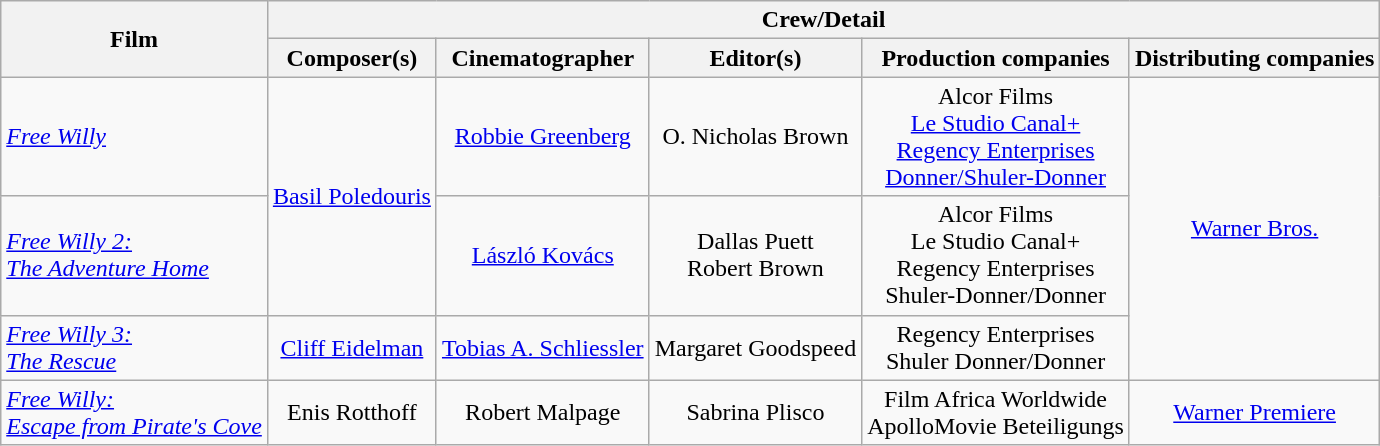<table class="wikitable plainrowheaders" style="text-align:center;">
<tr>
<th rowspan="2">Film</th>
<th colspan="6">Crew/Detail</th>
</tr>
<tr>
<th>Composer(s)</th>
<th>Cinematographer</th>
<th>Editor(s)</th>
<th>Production companies</th>
<th>Distributing companies</th>
</tr>
<tr>
<td style="text-align:left"><em><a href='#'>Free Willy</a></em></td>
<td rowspan="2"><a href='#'>Basil Poledouris</a></td>
<td><a href='#'>Robbie Greenberg</a></td>
<td>O. Nicholas Brown</td>
<td>Alcor Films<br><a href='#'>Le Studio Canal+</a><br><a href='#'>Regency Enterprises</a><br><a href='#'>Donner/Shuler-Donner</a></td>
<td rowspan="3"><a href='#'>Warner Bros.</a></td>
</tr>
<tr>
<td style="text-align:left"><em><a href='#'>Free Willy 2:<br>The Adventure Home</a></em></td>
<td><a href='#'>László Kovács</a></td>
<td>Dallas Puett<br>Robert Brown</td>
<td>Alcor Films<br>Le Studio Canal+<br>Regency Enterprises<br>Shuler-Donner/Donner</td>
</tr>
<tr>
<td style="text-align:left"><em><a href='#'>Free Willy 3:<br>The Rescue</a></em></td>
<td><a href='#'>Cliff Eidelman</a></td>
<td><a href='#'>Tobias A. Schliessler</a></td>
<td>Margaret Goodspeed</td>
<td>Regency Enterprises<br>Shuler Donner/Donner</td>
</tr>
<tr>
<td style="text-align:left"><em><a href='#'>Free Willy:<br>Escape from Pirate's Cove</a></em></td>
<td>Enis Rotthoff</td>
<td>Robert Malpage</td>
<td>Sabrina Plisco</td>
<td>Film Africa Worldwide<br>ApolloMovie Beteiligungs</td>
<td><a href='#'>Warner Premiere</a></td>
</tr>
</table>
